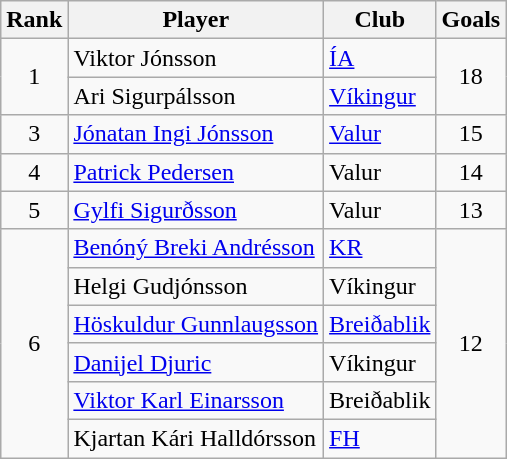<table class="wikitable" style="text-align:center">
<tr>
<th>Rank</th>
<th>Player</th>
<th>Club</th>
<th>Goals</th>
</tr>
<tr>
<td rowspan="2">1</td>
<td align="left"> Viktor Jónsson</td>
<td align="left"><a href='#'>ÍA</a></td>
<td rowspan="2">18</td>
</tr>
<tr>
<td align="left"> Ari Sigurpálsson</td>
<td align="left"><a href='#'>Víkingur</a></td>
</tr>
<tr>
<td>3</td>
<td align="left"> <a href='#'>Jónatan Ingi Jónsson</a></td>
<td align="left"><a href='#'>Valur</a></td>
<td>15</td>
</tr>
<tr>
<td>4</td>
<td align="left"> <a href='#'>Patrick Pedersen</a></td>
<td align="left">Valur</td>
<td>14</td>
</tr>
<tr>
<td>5</td>
<td align="left"> <a href='#'>Gylfi Sigurðsson</a></td>
<td align="left">Valur</td>
<td>13</td>
</tr>
<tr>
<td rowspan="6">6</td>
<td align="left"> <a href='#'>Benóný Breki Andrésson</a></td>
<td align="left"><a href='#'>KR</a></td>
<td rowspan="6">12</td>
</tr>
<tr>
<td align="left"> Helgi Gudjónsson</td>
<td align="left">Víkingur</td>
</tr>
<tr>
<td align="left"> <a href='#'>Höskuldur Gunnlaugsson</a></td>
<td align="left"><a href='#'>Breiðablik</a></td>
</tr>
<tr>
<td align="left"> <a href='#'>Danijel Djuric</a></td>
<td align="left">Víkingur</td>
</tr>
<tr>
<td align="left"> <a href='#'>Viktor Karl Einarsson</a></td>
<td align="left">Breiðablik</td>
</tr>
<tr>
<td align="left"> Kjartan Kári Halldórsson</td>
<td align="left"><a href='#'>FH</a></td>
</tr>
</table>
